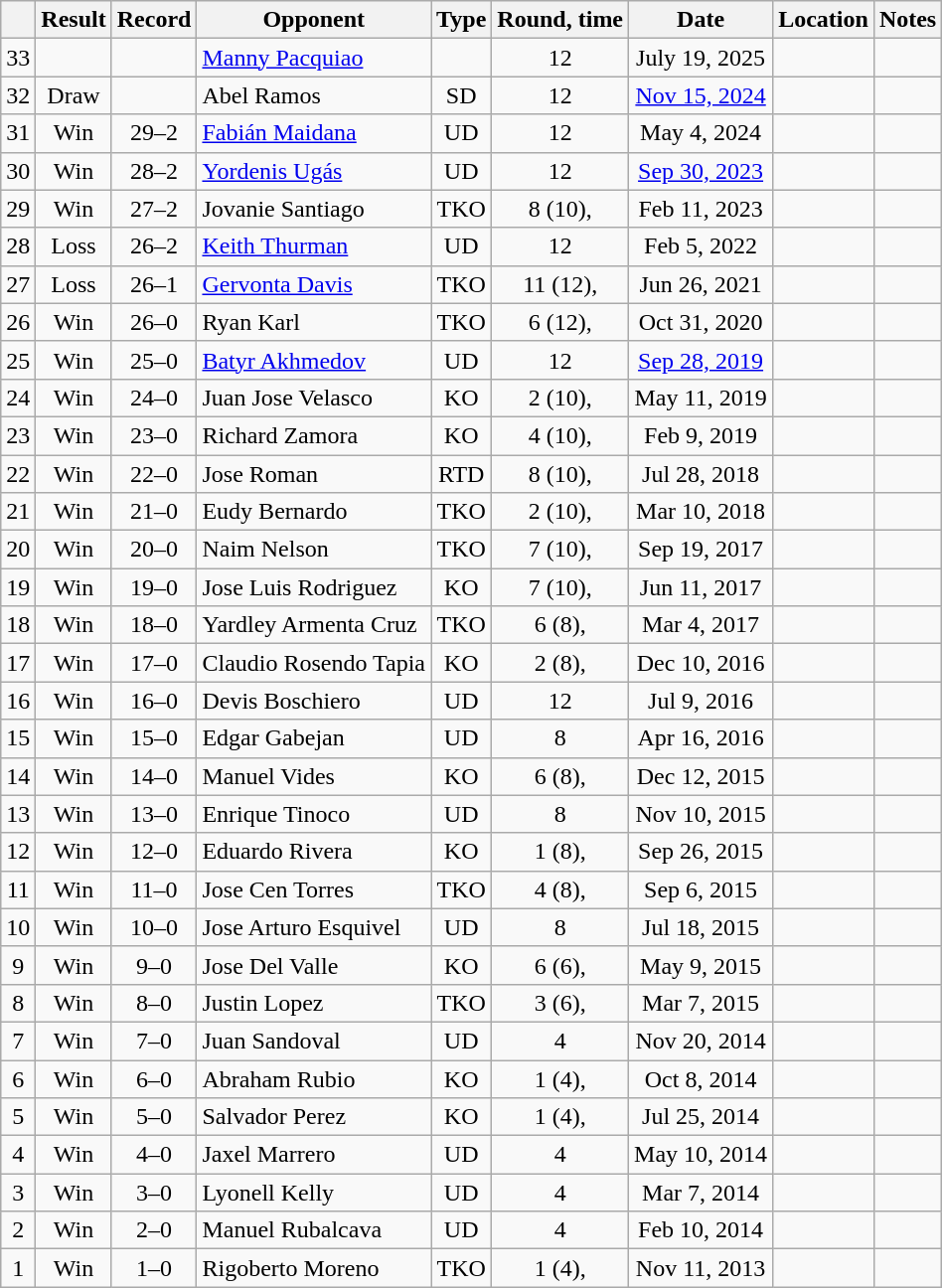<table class=wikitable style=text-align:center>
<tr>
<th></th>
<th>Result</th>
<th>Record</th>
<th>Opponent</th>
<th>Type</th>
<th>Round, time</th>
<th>Date</th>
<th>Location</th>
<th>Notes</th>
</tr>
<tr>
<td>33</td>
<td></td>
<td></td>
<td align=left><a href='#'>Manny Pacquiao</a></td>
<td></td>
<td>12</td>
<td>July 19, 2025</td>
<td align=left></td>
<td align=left></td>
</tr>
<tr>
<td>32</td>
<td>Draw</td>
<td></td>
<td align=left>Abel Ramos</td>
<td>SD</td>
<td>12</td>
<td><a href='#'>Nov 15, 2024</a></td>
<td align=left></td>
<td align=left></td>
</tr>
<tr>
<td>31</td>
<td>Win</td>
<td>29–2</td>
<td align=left><a href='#'>Fabián Maidana</a></td>
<td>UD</td>
<td>12</td>
<td>May 4, 2024</td>
<td align=left></td>
<td align=left></td>
</tr>
<tr>
<td>30</td>
<td>Win</td>
<td>28–2</td>
<td align=left><a href='#'>Yordenis Ugás</a></td>
<td>UD</td>
<td>12</td>
<td><a href='#'>Sep 30, 2023</a></td>
<td align=left></td>
<td align=left></td>
</tr>
<tr>
<td>29</td>
<td>Win</td>
<td>27–2</td>
<td align=left>Jovanie Santiago</td>
<td>TKO</td>
<td>8 (10), </td>
<td>Feb 11, 2023</td>
<td align=left></td>
<td align=left></td>
</tr>
<tr>
<td>28</td>
<td>Loss</td>
<td>26–2</td>
<td align=left><a href='#'>Keith Thurman</a></td>
<td>UD</td>
<td>12</td>
<td>Feb 5, 2022</td>
<td align=left></td>
<td align=left></td>
</tr>
<tr>
<td>27</td>
<td>Loss</td>
<td>26–1</td>
<td align=left><a href='#'>Gervonta Davis</a></td>
<td>TKO</td>
<td>11 (12), </td>
<td>Jun 26, 2021</td>
<td align=left></td>
<td align=left></td>
</tr>
<tr>
<td>26</td>
<td>Win</td>
<td>26–0</td>
<td align=left>Ryan Karl</td>
<td>TKO</td>
<td>6 (12), </td>
<td>Oct 31, 2020</td>
<td align=left></td>
<td align=left></td>
</tr>
<tr>
<td>25</td>
<td>Win</td>
<td>25–0</td>
<td align=left><a href='#'>Batyr Akhmedov</a></td>
<td>UD</td>
<td>12</td>
<td><a href='#'>Sep 28, 2019</a></td>
<td align=left></td>
<td align=left></td>
</tr>
<tr>
<td>24</td>
<td>Win</td>
<td>24–0</td>
<td align=left>Juan Jose Velasco</td>
<td>KO</td>
<td>2 (10), </td>
<td>May 11, 2019</td>
<td align=left></td>
<td align=left></td>
</tr>
<tr>
<td>23</td>
<td>Win</td>
<td>23–0</td>
<td align=left>Richard Zamora</td>
<td>KO</td>
<td>4 (10), </td>
<td>Feb 9, 2019</td>
<td align=left></td>
<td align=left></td>
</tr>
<tr>
<td>22</td>
<td>Win</td>
<td>22–0</td>
<td align=left>Jose Roman</td>
<td>RTD</td>
<td>8 (10), </td>
<td>Jul 28, 2018</td>
<td align=left></td>
<td align=left></td>
</tr>
<tr>
<td>21</td>
<td>Win</td>
<td>21–0</td>
<td align=left>Eudy Bernardo</td>
<td>TKO</td>
<td>2 (10), </td>
<td>Mar 10, 2018</td>
<td align=left></td>
<td align=left></td>
</tr>
<tr>
<td>20</td>
<td>Win</td>
<td>20–0</td>
<td align=left>Naim Nelson</td>
<td>TKO</td>
<td>7 (10), </td>
<td>Sep 19, 2017</td>
<td align=left></td>
<td align=left></td>
</tr>
<tr>
<td>19</td>
<td>Win</td>
<td>19–0</td>
<td align=left>Jose Luis Rodriguez</td>
<td>KO</td>
<td>7 (10), </td>
<td>Jun 11, 2017</td>
<td align=left></td>
<td align=left></td>
</tr>
<tr>
<td>18</td>
<td>Win</td>
<td>18–0</td>
<td align=left>Yardley Armenta Cruz</td>
<td>TKO</td>
<td>6 (8), </td>
<td>Mar 4, 2017</td>
<td align=left></td>
<td align=left></td>
</tr>
<tr>
<td>17</td>
<td>Win</td>
<td>17–0</td>
<td align=left>Claudio Rosendo Tapia</td>
<td>KO</td>
<td>2 (8), </td>
<td>Dec 10, 2016</td>
<td align=left></td>
<td align=left></td>
</tr>
<tr>
<td>16</td>
<td>Win</td>
<td>16–0</td>
<td align=left>Devis Boschiero</td>
<td>UD</td>
<td>12</td>
<td>Jul 9, 2016</td>
<td align=left></td>
<td align=left></td>
</tr>
<tr>
<td>15</td>
<td>Win</td>
<td>15–0</td>
<td align=left>Edgar Gabejan</td>
<td>UD</td>
<td>8</td>
<td>Apr 16, 2016</td>
<td align=left></td>
<td align=left></td>
</tr>
<tr>
<td>14</td>
<td>Win</td>
<td>14–0</td>
<td align=left>Manuel Vides</td>
<td>KO</td>
<td>6 (8), </td>
<td>Dec 12, 2015</td>
<td align=left></td>
<td align=left></td>
</tr>
<tr>
<td>13</td>
<td>Win</td>
<td>13–0</td>
<td align=left>Enrique Tinoco</td>
<td>UD</td>
<td>8</td>
<td>Nov 10, 2015</td>
<td align=left></td>
<td align=left></td>
</tr>
<tr>
<td>12</td>
<td>Win</td>
<td>12–0</td>
<td align=left>Eduardo Rivera</td>
<td>KO</td>
<td>1 (8), </td>
<td>Sep 26, 2015</td>
<td align=left></td>
<td align=left></td>
</tr>
<tr>
<td>11</td>
<td>Win</td>
<td>11–0</td>
<td align=left>Jose Cen Torres</td>
<td>TKO</td>
<td>4 (8), </td>
<td>Sep 6, 2015</td>
<td align=left></td>
<td align=left></td>
</tr>
<tr>
<td>10</td>
<td>Win</td>
<td>10–0</td>
<td align=left>Jose Arturo Esquivel</td>
<td>UD</td>
<td>8</td>
<td>Jul 18, 2015</td>
<td align=left></td>
<td align=left></td>
</tr>
<tr>
<td>9</td>
<td>Win</td>
<td>9–0</td>
<td align=left>Jose Del Valle</td>
<td>KO</td>
<td>6 (6), </td>
<td>May 9, 2015</td>
<td align=left></td>
<td align=left></td>
</tr>
<tr>
<td>8</td>
<td>Win</td>
<td>8–0</td>
<td align=left>Justin Lopez</td>
<td>TKO</td>
<td>3 (6), </td>
<td>Mar 7, 2015</td>
<td align=left></td>
<td align=left></td>
</tr>
<tr>
<td>7</td>
<td>Win</td>
<td>7–0</td>
<td align=left>Juan Sandoval</td>
<td>UD</td>
<td>4</td>
<td>Nov 20, 2014</td>
<td align=left></td>
<td align=left></td>
</tr>
<tr>
<td>6</td>
<td>Win</td>
<td>6–0</td>
<td align=left>Abraham Rubio</td>
<td>KO</td>
<td>1 (4), </td>
<td>Oct 8, 2014</td>
<td align=left></td>
<td align=left></td>
</tr>
<tr>
<td>5</td>
<td>Win</td>
<td>5–0</td>
<td align=left>Salvador Perez</td>
<td>KO</td>
<td>1 (4), </td>
<td>Jul 25, 2014</td>
<td align=left></td>
<td align=left></td>
</tr>
<tr>
<td>4</td>
<td>Win</td>
<td>4–0</td>
<td align=left>Jaxel Marrero</td>
<td>UD</td>
<td>4</td>
<td>May 10, 2014</td>
<td align=left></td>
<td align=left></td>
</tr>
<tr>
<td>3</td>
<td>Win</td>
<td>3–0</td>
<td align=left>Lyonell Kelly</td>
<td>UD</td>
<td>4</td>
<td>Mar 7, 2014</td>
<td align=left></td>
<td align=left></td>
</tr>
<tr>
<td>2</td>
<td>Win</td>
<td>2–0</td>
<td align=left>Manuel Rubalcava</td>
<td>UD</td>
<td>4</td>
<td>Feb 10, 2014</td>
<td align=left></td>
<td align=left></td>
</tr>
<tr>
<td>1</td>
<td>Win</td>
<td>1–0</td>
<td align=left>Rigoberto Moreno</td>
<td>TKO</td>
<td>1 (4), </td>
<td>Nov 11, 2013</td>
<td align=left></td>
<td align=left></td>
</tr>
</table>
